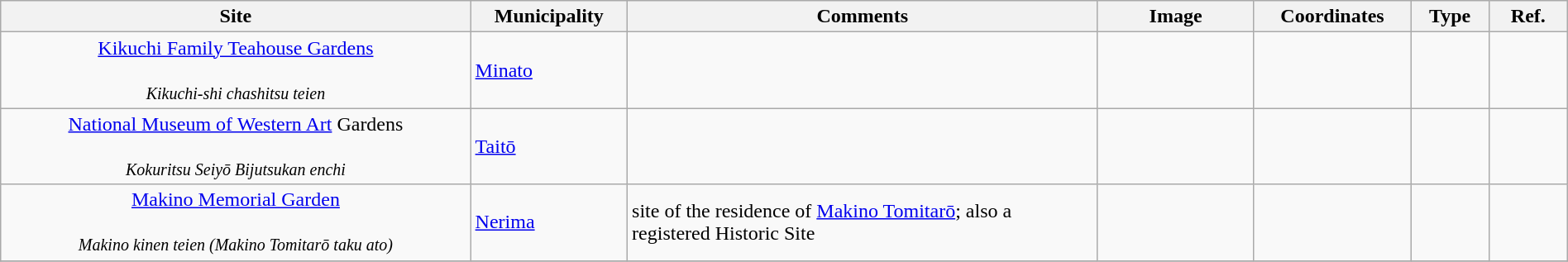<table class="wikitable sortable"  style="width:100%;">
<tr>
<th width="30%" align="left">Site</th>
<th width="10%" align="left">Municipality</th>
<th width="30%" align="left" class="unsortable">Comments</th>
<th width="10%" align="left"  class="unsortable">Image</th>
<th width="10%" align="left" class="unsortable">Coordinates</th>
<th width="5%" align="left">Type</th>
<th width="5%" align="left"  class="unsortable">Ref.</th>
</tr>
<tr>
<td align="center"><a href='#'>Kikuchi Family Teahouse Gardens</a><br><br><small><em>Kikuchi-shi chashitsu teien</em></small></td>
<td><a href='#'>Minato</a></td>
<td></td>
<td></td>
<td></td>
<td></td>
<td></td>
</tr>
<tr>
<td align="center"><a href='#'>National Museum of Western Art</a> Gardens<br><br><small><em>Kokuritsu Seiyō Bijutsukan enchi</em></small></td>
<td><a href='#'>Taitō</a></td>
<td></td>
<td></td>
<td></td>
<td></td>
<td></td>
</tr>
<tr>
<td align="center"><a href='#'>Makino Memorial Garden</a><br><br><small><em>Makino kinen teien (Makino Tomitarō taku ato)</em></small></td>
<td><a href='#'>Nerima</a></td>
<td>site of the residence of <a href='#'>Makino Tomitarō</a>; also a registered Historic Site</td>
<td></td>
<td></td>
<td></td>
<td></td>
</tr>
<tr>
</tr>
</table>
